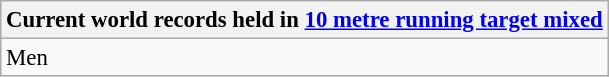<table class="wikitable" style="font-size: 95%">
<tr>
<th colspan=7>Current world records held in <a href='#'>10 metre running target mixed</a></th>
</tr>
<tr>
<td>Men<br></td>
</tr>
</table>
